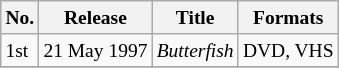<table class="wikitable" style="font-size:small;">
<tr>
<th>No.</th>
<th>Release</th>
<th>Title</th>
<th>Formats</th>
</tr>
<tr>
<td>1st</td>
<td>21 May 1997</td>
<td><em>Butterfish</em></td>
<td>DVD, VHS</td>
</tr>
<tr>
</tr>
</table>
